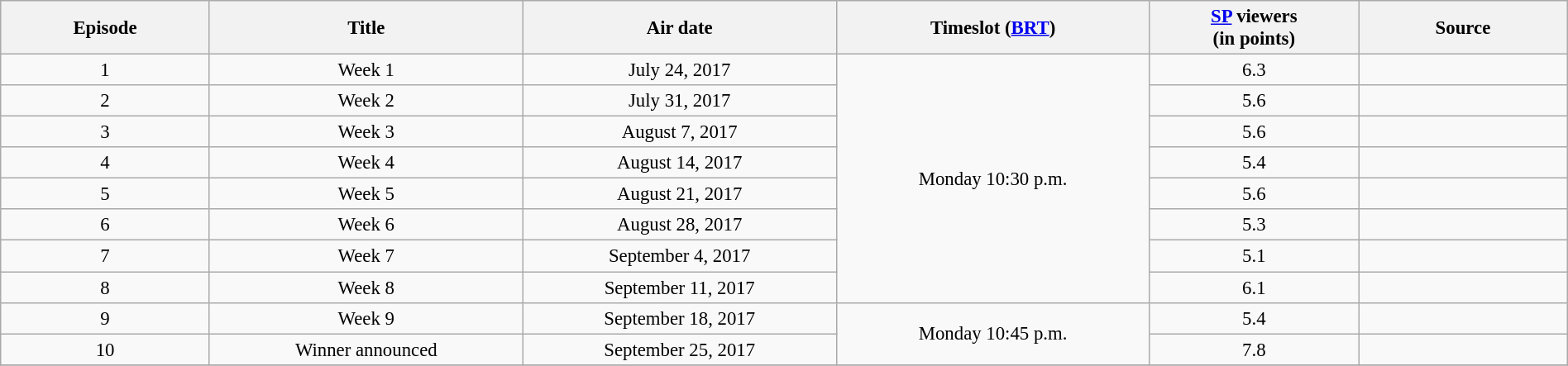<table class="wikitable sortable" style="text-align:center; font-size:95%; width: 100%">
<tr>
<th width="05.0%">Episode</th>
<th width="07.5%">Title</th>
<th width="07.5%">Air date</th>
<th width="07.5%">Timeslot (<a href='#'>BRT</a>)</th>
<th width="05.0%"><a href='#'>SP</a> viewers<br>(in points)</th>
<th width="05.0%">Source</th>
</tr>
<tr>
<td>1</td>
<td>Week 1</td>
<td>July 24, 2017</td>
<td rowspan=8>Monday 10:30 p.m.</td>
<td>6.3</td>
<td></td>
</tr>
<tr>
<td>2</td>
<td>Week 2</td>
<td>July 31, 2017</td>
<td>5.6</td>
<td></td>
</tr>
<tr>
<td>3</td>
<td>Week 3</td>
<td>August 7, 2017</td>
<td>5.6</td>
<td></td>
</tr>
<tr>
<td>4</td>
<td>Week 4</td>
<td>August 14, 2017</td>
<td>5.4</td>
<td></td>
</tr>
<tr>
<td>5</td>
<td>Week 5</td>
<td>August 21, 2017</td>
<td>5.6</td>
<td></td>
</tr>
<tr>
<td>6</td>
<td>Week 6</td>
<td>August 28, 2017</td>
<td>5.3</td>
<td></td>
</tr>
<tr>
<td>7</td>
<td>Week 7</td>
<td>September 4, 2017</td>
<td>5.1</td>
<td></td>
</tr>
<tr>
<td>8</td>
<td>Week 8</td>
<td>September 11, 2017</td>
<td>6.1</td>
<td></td>
</tr>
<tr>
<td>9</td>
<td>Week 9</td>
<td>September 18, 2017</td>
<td rowspan=2>Monday 10:45 p.m.</td>
<td>5.4</td>
<td></td>
</tr>
<tr>
<td>10</td>
<td>Winner announced</td>
<td>September 25, 2017</td>
<td>7.8</td>
<td></td>
</tr>
<tr>
</tr>
</table>
